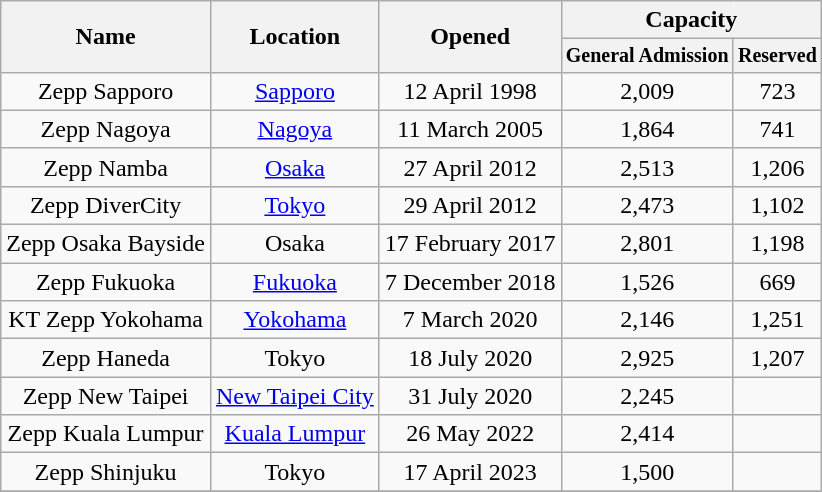<table class="wikitable" style="text-align:center;">
<tr>
<th rowspan="2">Name</th>
<th rowspan="2">Location</th>
<th rowspan="2">Opened</th>
<th colspan="2">Capacity</th>
</tr>
<tr style="font-size:smaller;">
<th>General Admission</th>
<th>Reserved</th>
</tr>
<tr>
<td>Zepp Sapporo</td>
<td> <a href='#'>Sapporo</a></td>
<td>12 April 1998</td>
<td>2,009</td>
<td>723</td>
</tr>
<tr>
<td>Zepp Nagoya</td>
<td> <a href='#'>Nagoya</a></td>
<td>11 March 2005</td>
<td>1,864</td>
<td>741</td>
</tr>
<tr>
<td>Zepp Namba</td>
<td> <a href='#'>Osaka</a></td>
<td>27 April 2012</td>
<td>2,513</td>
<td>1,206</td>
</tr>
<tr>
<td>Zepp DiverCity</td>
<td> <a href='#'>Tokyo</a></td>
<td>29 April 2012</td>
<td>2,473</td>
<td>1,102</td>
</tr>
<tr>
<td>Zepp Osaka Bayside</td>
<td> Osaka</td>
<td>17 February 2017</td>
<td>2,801</td>
<td>1,198</td>
</tr>
<tr>
<td>Zepp Fukuoka</td>
<td> <a href='#'>Fukuoka</a></td>
<td>7 December 2018</td>
<td>1,526</td>
<td>669</td>
</tr>
<tr>
<td>KT Zepp Yokohama</td>
<td> <a href='#'>Yokohama</a></td>
<td>7 March 2020</td>
<td>2,146</td>
<td>1,251</td>
</tr>
<tr>
<td>Zepp Haneda</td>
<td> Tokyo</td>
<td>18 July 2020</td>
<td>2,925</td>
<td>1,207</td>
</tr>
<tr>
<td>Zepp New Taipei</td>
<td> <a href='#'>New Taipei City</a></td>
<td>31 July 2020</td>
<td>2,245</td>
<td></td>
</tr>
<tr>
<td>Zepp Kuala Lumpur</td>
<td> <a href='#'>Kuala Lumpur</a></td>
<td>26 May 2022</td>
<td>2,414</td>
<td></td>
</tr>
<tr>
<td>Zepp Shinjuku</td>
<td> Tokyo</td>
<td>17 April 2023</td>
<td>1,500</td>
<td></td>
</tr>
<tr>
</tr>
</table>
